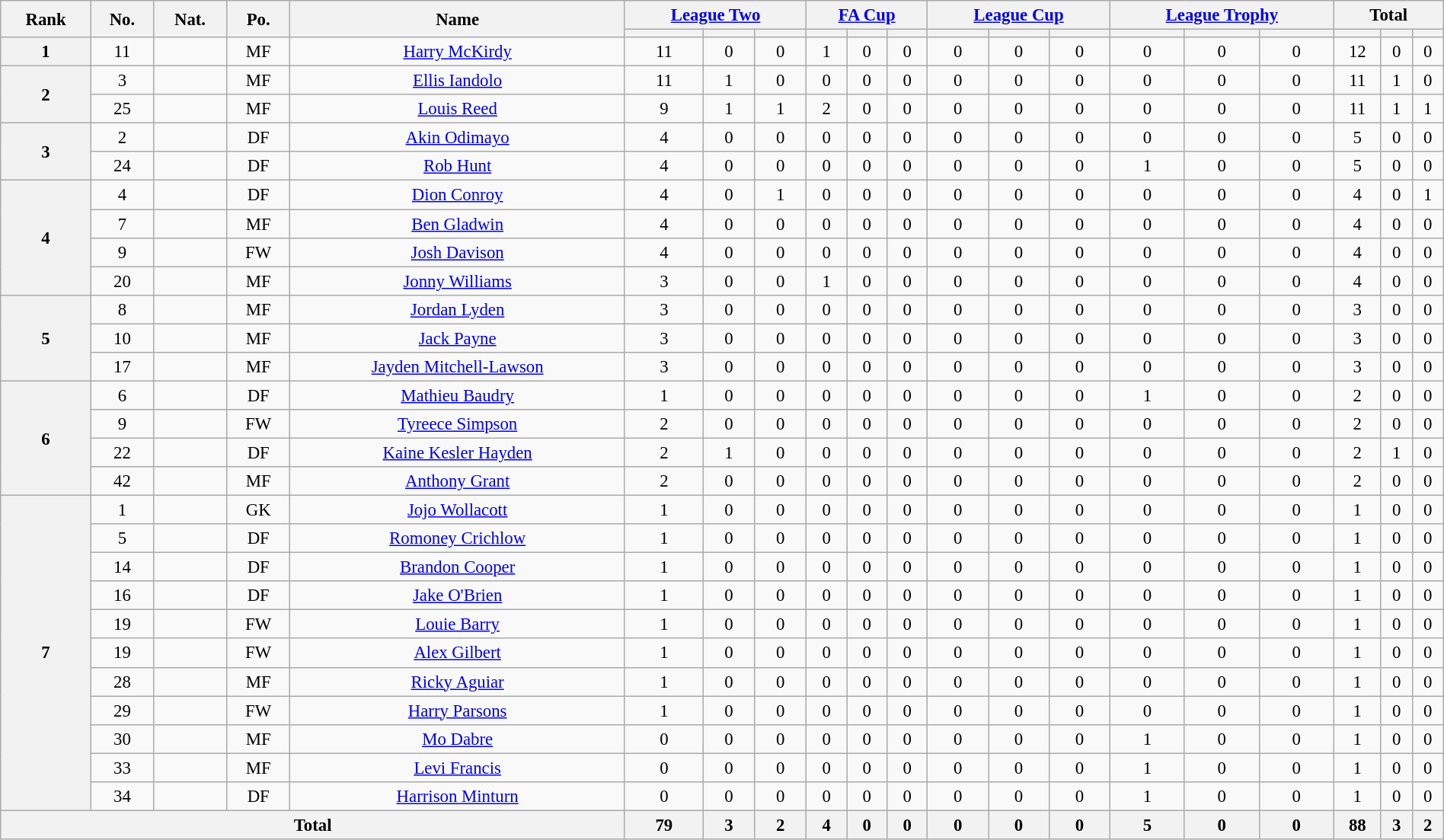<table class="wikitable" style="text-align:center; font-size:95%; width:100%;">
<tr>
<th rowspan=2>Rank</th>
<th rowspan=2>No.</th>
<th rowspan=2>Nat.</th>
<th rowspan=2>Po.</th>
<th rowspan=2>Name</th>
<th colspan=3><a href='#'>League Two</a></th>
<th colspan=3><a href='#'>FA Cup</a></th>
<th colspan=3><a href='#'>League Cup</a></th>
<th colspan=3><a href='#'>League Trophy</a></th>
<th colspan=3>Total</th>
</tr>
<tr>
<th></th>
<th></th>
<th></th>
<th></th>
<th></th>
<th></th>
<th></th>
<th></th>
<th></th>
<th></th>
<th></th>
<th></th>
<th></th>
<th></th>
<th></th>
</tr>
<tr>
<th rowspan=1>1</th>
<td>11</td>
<td></td>
<td>MF</td>
<td><a href='#'>Harry McKirdy</a></td>
<td>11</td>
<td>0</td>
<td>0</td>
<td>1</td>
<td>0</td>
<td>0</td>
<td>0</td>
<td>0</td>
<td>0</td>
<td>0</td>
<td>0</td>
<td>0</td>
<td>12</td>
<td>0</td>
<td>0</td>
</tr>
<tr>
<th rowspan=2>2</th>
<td>3</td>
<td></td>
<td>MF</td>
<td><a href='#'>Ellis Iandolo</a></td>
<td>11</td>
<td>1</td>
<td>0</td>
<td>0</td>
<td>0</td>
<td>0</td>
<td>0</td>
<td>0</td>
<td>0</td>
<td>0</td>
<td>0</td>
<td>0</td>
<td>11</td>
<td>1</td>
<td>0</td>
</tr>
<tr>
<td>25</td>
<td></td>
<td>MF</td>
<td><a href='#'>Louis Reed</a></td>
<td>9</td>
<td>1</td>
<td>1</td>
<td>2</td>
<td>0</td>
<td>0</td>
<td>0</td>
<td>0</td>
<td>0</td>
<td>0</td>
<td>0</td>
<td>0</td>
<td>11</td>
<td>1</td>
<td>1</td>
</tr>
<tr>
<th rowspan=2>3</th>
<td>2</td>
<td></td>
<td>DF</td>
<td><a href='#'>Akin Odimayo</a></td>
<td>4</td>
<td>0</td>
<td>0</td>
<td>0</td>
<td>0</td>
<td>0</td>
<td>0</td>
<td>0</td>
<td>0</td>
<td>0</td>
<td>0</td>
<td>0</td>
<td>5</td>
<td>0</td>
<td>0</td>
</tr>
<tr>
<td>24</td>
<td></td>
<td>DF</td>
<td><a href='#'>Rob Hunt</a></td>
<td>4</td>
<td>0</td>
<td>0</td>
<td>0</td>
<td>0</td>
<td>0</td>
<td>0</td>
<td>0</td>
<td>0</td>
<td>1</td>
<td>0</td>
<td>0</td>
<td>5</td>
<td>0</td>
<td>0</td>
</tr>
<tr>
<th rowspan=4>4</th>
<td>4</td>
<td></td>
<td>DF</td>
<td><a href='#'>Dion Conroy</a></td>
<td>4</td>
<td>0</td>
<td>1</td>
<td>0</td>
<td>0</td>
<td>0</td>
<td>0</td>
<td>0</td>
<td>0</td>
<td>0</td>
<td>0</td>
<td>0</td>
<td>4</td>
<td>0</td>
<td>1</td>
</tr>
<tr>
<td>7</td>
<td></td>
<td>MF</td>
<td><a href='#'>Ben Gladwin</a></td>
<td>4</td>
<td>0</td>
<td>0</td>
<td>0</td>
<td>0</td>
<td>0</td>
<td>0</td>
<td>0</td>
<td>0</td>
<td>0</td>
<td>0</td>
<td>0</td>
<td>4</td>
<td>0</td>
<td>0</td>
</tr>
<tr>
<td>9</td>
<td></td>
<td>FW</td>
<td><a href='#'>Josh Davison</a></td>
<td>4</td>
<td>0</td>
<td>0</td>
<td>0</td>
<td>0</td>
<td>0</td>
<td>0</td>
<td>0</td>
<td>0</td>
<td>0</td>
<td>0</td>
<td>0</td>
<td>4</td>
<td>0</td>
<td>0</td>
</tr>
<tr>
<td>20</td>
<td></td>
<td>MF</td>
<td><a href='#'>Jonny Williams</a></td>
<td>3</td>
<td>0</td>
<td>0</td>
<td>1</td>
<td>0</td>
<td>0</td>
<td>0</td>
<td>0</td>
<td>0</td>
<td>0</td>
<td>0</td>
<td>0</td>
<td>4</td>
<td>0</td>
<td>0</td>
</tr>
<tr>
<th rowspan=3>5</th>
<td>8</td>
<td></td>
<td>MF</td>
<td><a href='#'>Jordan Lyden</a></td>
<td>3</td>
<td>0</td>
<td>0</td>
<td>0</td>
<td>0</td>
<td>0</td>
<td>0</td>
<td>0</td>
<td>0</td>
<td>0</td>
<td>0</td>
<td>0</td>
<td>3</td>
<td>0</td>
<td>0</td>
</tr>
<tr>
<td>10</td>
<td></td>
<td>MF</td>
<td><a href='#'>Jack Payne</a></td>
<td>3</td>
<td>0</td>
<td>0</td>
<td>0</td>
<td>0</td>
<td>0</td>
<td>0</td>
<td>0</td>
<td>0</td>
<td>0</td>
<td>0</td>
<td>0</td>
<td>3</td>
<td>0</td>
<td>0</td>
</tr>
<tr>
<td>17</td>
<td></td>
<td>MF</td>
<td><a href='#'>Jayden Mitchell-Lawson</a></td>
<td>3</td>
<td>0</td>
<td>0</td>
<td>0</td>
<td>0</td>
<td>0</td>
<td>0</td>
<td>0</td>
<td>0</td>
<td>0</td>
<td>0</td>
<td>0</td>
<td>3</td>
<td>0</td>
<td>0</td>
</tr>
<tr>
<th rowspan=4>6</th>
<td>6</td>
<td></td>
<td>DF</td>
<td><a href='#'>Mathieu Baudry</a></td>
<td>1</td>
<td>0</td>
<td>0</td>
<td>0</td>
<td>0</td>
<td>0</td>
<td>0</td>
<td>0</td>
<td>0</td>
<td>1</td>
<td>0</td>
<td>0</td>
<td>2</td>
<td>0</td>
<td>0</td>
</tr>
<tr>
<td>9</td>
<td></td>
<td>FW</td>
<td><a href='#'>Tyreece Simpson</a></td>
<td>2</td>
<td>0</td>
<td>0</td>
<td>0</td>
<td>0</td>
<td>0</td>
<td>0</td>
<td>0</td>
<td>0</td>
<td>0</td>
<td>0</td>
<td>0</td>
<td>2</td>
<td>0</td>
<td>0</td>
</tr>
<tr>
<td>22</td>
<td></td>
<td>DF</td>
<td><a href='#'>Kaine Kesler Hayden</a></td>
<td>2</td>
<td>1</td>
<td>0</td>
<td>0</td>
<td>0</td>
<td>0</td>
<td>0</td>
<td>0</td>
<td>0</td>
<td>0</td>
<td>0</td>
<td>0</td>
<td>2</td>
<td>1</td>
<td>0</td>
</tr>
<tr>
<td>42</td>
<td></td>
<td>MF</td>
<td><a href='#'>Anthony Grant</a></td>
<td>2</td>
<td>0</td>
<td>0</td>
<td>0</td>
<td>0</td>
<td>0</td>
<td>0</td>
<td>0</td>
<td>0</td>
<td>0</td>
<td>0</td>
<td>0</td>
<td>2</td>
<td>0</td>
<td>0</td>
</tr>
<tr>
<th rowspan=11>7</th>
<td>1</td>
<td></td>
<td>GK</td>
<td><a href='#'>Jojo Wollacott</a></td>
<td>1</td>
<td>0</td>
<td>0</td>
<td>0</td>
<td>0</td>
<td>0</td>
<td>0</td>
<td>0</td>
<td>0</td>
<td>0</td>
<td>0</td>
<td>0</td>
<td>1</td>
<td>0</td>
<td>0</td>
</tr>
<tr>
<td>5</td>
<td></td>
<td>DF</td>
<td><a href='#'>Romoney Crichlow</a></td>
<td>1</td>
<td>0</td>
<td>0</td>
<td>0</td>
<td>0</td>
<td>0</td>
<td>0</td>
<td>0</td>
<td>0</td>
<td>0</td>
<td>0</td>
<td>0</td>
<td>1</td>
<td>0</td>
<td>0</td>
</tr>
<tr>
<td>14</td>
<td></td>
<td>DF</td>
<td><a href='#'>Brandon Cooper</a></td>
<td>1</td>
<td>0</td>
<td>0</td>
<td>0</td>
<td>0</td>
<td>0</td>
<td>0</td>
<td>0</td>
<td>0</td>
<td>0</td>
<td>0</td>
<td>0</td>
<td>1</td>
<td>0</td>
<td>0</td>
</tr>
<tr>
<td>16</td>
<td></td>
<td>DF</td>
<td><a href='#'>Jake O'Brien</a></td>
<td>1</td>
<td>0</td>
<td>0</td>
<td>0</td>
<td>0</td>
<td>0</td>
<td>0</td>
<td>0</td>
<td>0</td>
<td>0</td>
<td>0</td>
<td>0</td>
<td>1</td>
<td>0</td>
<td>0</td>
</tr>
<tr>
<td>19</td>
<td></td>
<td>FW</td>
<td><a href='#'>Louie Barry</a></td>
<td>1</td>
<td>0</td>
<td>0</td>
<td>0</td>
<td>0</td>
<td>0</td>
<td>0</td>
<td>0</td>
<td>0</td>
<td>0</td>
<td>0</td>
<td>0</td>
<td>1</td>
<td>0</td>
<td>0</td>
</tr>
<tr>
<td>19</td>
<td></td>
<td>FW</td>
<td><a href='#'>Alex Gilbert</a></td>
<td>1</td>
<td>0</td>
<td>0</td>
<td>0</td>
<td>0</td>
<td>0</td>
<td>0</td>
<td>0</td>
<td>0</td>
<td>0</td>
<td>0</td>
<td>0</td>
<td>1</td>
<td>0</td>
<td>0</td>
</tr>
<tr>
<td>28</td>
<td></td>
<td>MF</td>
<td><a href='#'>Ricky Aguiar</a></td>
<td>1</td>
<td>0</td>
<td>0</td>
<td>0</td>
<td>0</td>
<td>0</td>
<td>0</td>
<td>0</td>
<td>0</td>
<td>0</td>
<td>0</td>
<td>0</td>
<td>1</td>
<td>0</td>
<td>0</td>
</tr>
<tr>
<td>29</td>
<td></td>
<td>FW</td>
<td><a href='#'>Harry Parsons</a></td>
<td>1</td>
<td>0</td>
<td>0</td>
<td>0</td>
<td>0</td>
<td>0</td>
<td>0</td>
<td>0</td>
<td>0</td>
<td>0</td>
<td>0</td>
<td>0</td>
<td>1</td>
<td>0</td>
<td>0</td>
</tr>
<tr>
<td>30</td>
<td></td>
<td>MF</td>
<td><a href='#'>Mo Dabre</a></td>
<td>0</td>
<td>0</td>
<td>0</td>
<td>0</td>
<td>0</td>
<td>0</td>
<td>0</td>
<td>0</td>
<td>0</td>
<td>1</td>
<td>0</td>
<td>0</td>
<td>1</td>
<td>0</td>
<td>0</td>
</tr>
<tr>
<td>33</td>
<td></td>
<td>MF</td>
<td><a href='#'>Levi Francis</a></td>
<td>0</td>
<td>0</td>
<td>0</td>
<td>0</td>
<td>0</td>
<td>0</td>
<td>0</td>
<td>0</td>
<td>0</td>
<td>1</td>
<td>0</td>
<td>0</td>
<td>1</td>
<td>0</td>
<td>0</td>
</tr>
<tr>
<td>34</td>
<td></td>
<td>DF</td>
<td><a href='#'>Harrison Minturn</a></td>
<td>0</td>
<td>0</td>
<td>0</td>
<td>0</td>
<td>0</td>
<td>0</td>
<td>0</td>
<td>0</td>
<td>0</td>
<td>1</td>
<td>0</td>
<td>0</td>
<td>1</td>
<td>0</td>
<td>0</td>
</tr>
<tr>
<th colspan=5>Total</th>
<th>79</th>
<th>3</th>
<th>2</th>
<th>4</th>
<th>0</th>
<th>0</th>
<th>0</th>
<th>0</th>
<th>0</th>
<th>5</th>
<th>0</th>
<th>0</th>
<th>88</th>
<th>3</th>
<th>2</th>
</tr>
</table>
